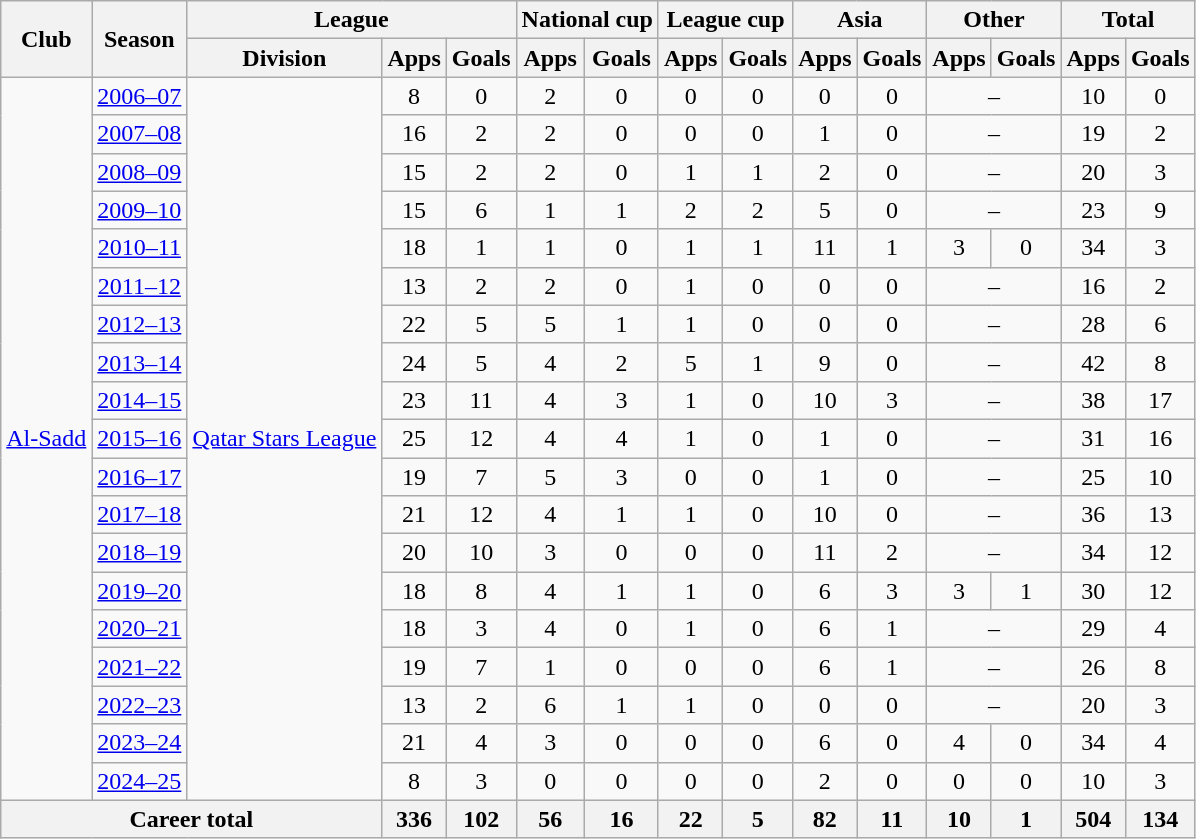<table class="wikitable" style="text-align:center;">
<tr>
<th rowspan="2">Club</th>
<th rowspan="2">Season</th>
<th colspan="3">League</th>
<th colspan="2">National cup</th>
<th colspan="2">League cup</th>
<th colspan="2">Asia</th>
<th colspan="2">Other</th>
<th colspan="2">Total</th>
</tr>
<tr>
<th>Division</th>
<th>Apps</th>
<th>Goals</th>
<th>Apps</th>
<th>Goals</th>
<th>Apps</th>
<th>Goals</th>
<th>Apps</th>
<th>Goals</th>
<th>Apps</th>
<th>Goals</th>
<th>Apps</th>
<th>Goals</th>
</tr>
<tr>
<td rowspan="19"><a href='#'>Al-Sadd</a></td>
<td><a href='#'>2006–07</a></td>
<td rowspan="19" valign="center"><a href='#'>Qatar Stars League</a></td>
<td>8</td>
<td>0</td>
<td>2</td>
<td>0</td>
<td>0</td>
<td>0</td>
<td>0</td>
<td>0</td>
<td colspan="2">–</td>
<td>10</td>
<td>0</td>
</tr>
<tr>
<td><a href='#'>2007–08</a></td>
<td>16</td>
<td>2</td>
<td>2</td>
<td>0</td>
<td>0</td>
<td>0</td>
<td>1</td>
<td>0</td>
<td colspan="2">–</td>
<td>19</td>
<td>2</td>
</tr>
<tr>
<td><a href='#'>2008–09</a></td>
<td>15</td>
<td>2</td>
<td>2</td>
<td>0</td>
<td>1</td>
<td>1</td>
<td>2</td>
<td>0</td>
<td colspan="2">–</td>
<td>20</td>
<td>3</td>
</tr>
<tr>
<td><a href='#'>2009–10</a></td>
<td>15</td>
<td>6</td>
<td>1</td>
<td>1</td>
<td>2</td>
<td>2</td>
<td>5</td>
<td>0</td>
<td colspan="2">–</td>
<td>23</td>
<td>9</td>
</tr>
<tr>
<td><a href='#'>2010–11</a></td>
<td>18</td>
<td>1</td>
<td>1</td>
<td>0</td>
<td>1</td>
<td>1</td>
<td>11</td>
<td>1</td>
<td>3</td>
<td>0</td>
<td>34</td>
<td>3</td>
</tr>
<tr>
<td><a href='#'>2011–12</a></td>
<td>13</td>
<td>2</td>
<td>2</td>
<td>0</td>
<td>1</td>
<td>0</td>
<td>0</td>
<td>0</td>
<td colspan="2">–</td>
<td>16</td>
<td>2</td>
</tr>
<tr>
<td><a href='#'>2012–13</a></td>
<td>22</td>
<td>5</td>
<td>5</td>
<td>1</td>
<td>1</td>
<td>0</td>
<td>0</td>
<td>0</td>
<td colspan="2">–</td>
<td>28</td>
<td>6</td>
</tr>
<tr>
<td><a href='#'>2013–14</a></td>
<td>24</td>
<td>5</td>
<td>4</td>
<td>2</td>
<td>5</td>
<td>1</td>
<td>9</td>
<td>0</td>
<td colspan="2">–</td>
<td>42</td>
<td>8</td>
</tr>
<tr>
<td><a href='#'>2014–15</a></td>
<td>23</td>
<td>11</td>
<td>4</td>
<td>3</td>
<td>1</td>
<td>0</td>
<td>10</td>
<td>3</td>
<td colspan="2">–</td>
<td>38</td>
<td>17</td>
</tr>
<tr>
<td><a href='#'>2015–16</a></td>
<td>25</td>
<td>12</td>
<td>4</td>
<td>4</td>
<td>1</td>
<td>0</td>
<td>1</td>
<td>0</td>
<td colspan="2">–</td>
<td>31</td>
<td>16</td>
</tr>
<tr>
<td><a href='#'>2016–17</a></td>
<td>19</td>
<td>7</td>
<td>5</td>
<td>3</td>
<td>0</td>
<td>0</td>
<td>1</td>
<td>0</td>
<td colspan="2">–</td>
<td>25</td>
<td>10</td>
</tr>
<tr>
<td><a href='#'>2017–18</a></td>
<td>21</td>
<td>12</td>
<td>4</td>
<td>1</td>
<td>1</td>
<td>0</td>
<td>10</td>
<td>0</td>
<td colspan="2">–</td>
<td>36</td>
<td>13</td>
</tr>
<tr>
<td><a href='#'>2018–19</a></td>
<td>20</td>
<td>10</td>
<td>3</td>
<td>0</td>
<td>0</td>
<td>0</td>
<td>11</td>
<td>2</td>
<td colspan="2">–</td>
<td>34</td>
<td>12</td>
</tr>
<tr>
<td><a href='#'>2019–20</a></td>
<td>18</td>
<td>8</td>
<td>4</td>
<td>1</td>
<td>1</td>
<td>0</td>
<td>6</td>
<td>3</td>
<td>3</td>
<td>1</td>
<td>30</td>
<td>12</td>
</tr>
<tr>
<td><a href='#'>2020–21</a></td>
<td>18</td>
<td>3</td>
<td>4</td>
<td>0</td>
<td>1</td>
<td>0</td>
<td>6</td>
<td>1</td>
<td colspan="2">–</td>
<td>29</td>
<td>4</td>
</tr>
<tr>
<td><a href='#'>2021–22</a></td>
<td>19</td>
<td>7</td>
<td>1</td>
<td>0</td>
<td>0</td>
<td>0</td>
<td>6</td>
<td>1</td>
<td colspan="2">–</td>
<td>26</td>
<td>8</td>
</tr>
<tr>
<td><a href='#'>2022–23</a></td>
<td>13</td>
<td>2</td>
<td>6</td>
<td>1</td>
<td>1</td>
<td>0</td>
<td>0</td>
<td>0</td>
<td colspan="2">–</td>
<td>20</td>
<td>3</td>
</tr>
<tr>
<td><a href='#'>2023–24</a></td>
<td>21</td>
<td>4</td>
<td>3</td>
<td>0</td>
<td>0</td>
<td>0</td>
<td>6</td>
<td>0</td>
<td>4</td>
<td>0</td>
<td>34</td>
<td>4</td>
</tr>
<tr>
<td><a href='#'>2024–25</a></td>
<td>8</td>
<td>3</td>
<td>0</td>
<td>0</td>
<td>0</td>
<td>0</td>
<td>2</td>
<td>0</td>
<td>0</td>
<td>0</td>
<td>10</td>
<td>3</td>
</tr>
<tr>
<th colspan="3">Career total</th>
<th>336</th>
<th>102</th>
<th>56</th>
<th>16</th>
<th>22</th>
<th>5</th>
<th>82</th>
<th>11</th>
<th>10</th>
<th>1</th>
<th>504</th>
<th>134</th>
</tr>
</table>
